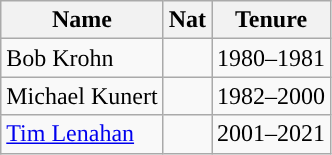<table class="wikitable sortable">
<tr>
<th style="background:#">Name</th>
<th style="background:#">Nat</th>
<th style="background:#">Tenure</th>
</tr>
<tr>
<td>Bob Krohn</td>
<td></td>
<td>1980–1981</td>
</tr>
<tr>
<td>Michael Kunert</td>
<td></td>
<td>1982–2000</td>
</tr>
<tr>
<td><a href='#'>Tim Lenahan</a></td>
<td></td>
<td>2001–2021</td>
</tr>
</table>
